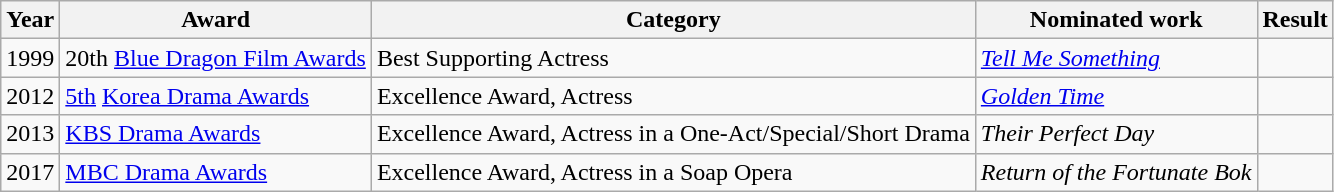<table class="wikitable sortable">
<tr>
<th>Year</th>
<th>Award</th>
<th>Category</th>
<th>Nominated work</th>
<th>Result</th>
</tr>
<tr>
<td>1999</td>
<td>20th <a href='#'>Blue Dragon Film Awards</a></td>
<td>Best Supporting Actress</td>
<td><em><a href='#'>Tell Me Something</a></em></td>
<td></td>
</tr>
<tr>
<td>2012</td>
<td><a href='#'>5th</a> <a href='#'>Korea Drama Awards</a></td>
<td>Excellence Award, Actress</td>
<td><em><a href='#'>Golden Time</a></em></td>
<td></td>
</tr>
<tr>
<td>2013</td>
<td><a href='#'>KBS Drama Awards</a></td>
<td>Excellence Award, Actress in a One-Act/Special/Short Drama</td>
<td><em>Their Perfect Day</em></td>
<td></td>
</tr>
<tr>
<td>2017</td>
<td><a href='#'>MBC Drama Awards</a></td>
<td>Excellence Award, Actress in a Soap Opera</td>
<td><em>Return of the Fortunate Bok</em></td>
<td></td>
</tr>
</table>
